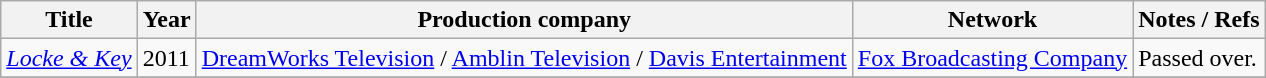<table class="wikitable plainrowheaders" style="text-align: left">
<tr>
<th>Title</th>
<th>Year</th>
<th>Production company</th>
<th>Network</th>
<th>Notes / Refs</th>
</tr>
<tr>
<td><em><a href='#'>Locke & Key</a></em></td>
<td>2011</td>
<td><a href='#'>DreamWorks Television</a> / <a href='#'>Amblin Television</a> / <a href='#'>Davis Entertainment</a></td>
<td><a href='#'>Fox Broadcasting Company</a></td>
<td>Passed over.</td>
</tr>
<tr>
</tr>
</table>
